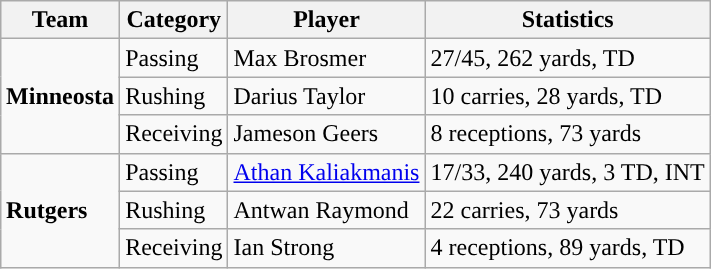<table class="wikitable" style="float: right;">
<tr>
<th>Team</th>
<th>Category</th>
<th>Player</th>
<th>Statistics</th>
</tr>
<tr>
<td rowspan=3><strong>Minneosta</strong></td>
<td>Passing</td>
<td>Max Brosmer</td>
<td>27/45, 262 yards, TD</td>
</tr>
<tr>
<td>Rushing</td>
<td>Darius Taylor</td>
<td>10 carries, 28 yards, TD</td>
</tr>
<tr>
<td>Receiving</td>
<td>Jameson Geers</td>
<td>8 receptions, 73 yards</td>
</tr>
<tr>
<td rowspan=3><strong>Rutgers</strong></td>
<td>Passing</td>
<td><a href='#'>Athan Kaliakmanis</a></td>
<td>17/33, 240 yards, 3 TD, INT</td>
</tr>
<tr>
<td>Rushing</td>
<td>Antwan Raymond</td>
<td>22 carries, 73 yards</td>
</tr>
<tr>
<td>Receiving</td>
<td>Ian Strong</td>
<td>4 receptions, 89 yards, TD</td>
</tr>
</table>
